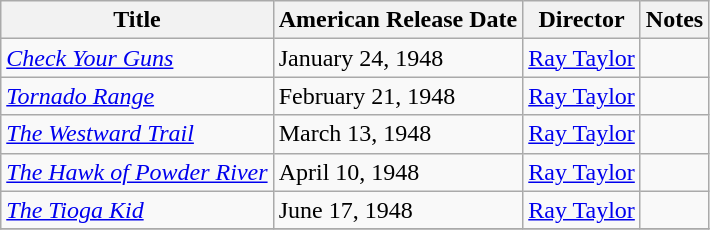<table class="wikitable sortable">
<tr>
<th>Title</th>
<th>American Release Date</th>
<th>Director</th>
<th>Notes</th>
</tr>
<tr>
<td><em><a href='#'>Check Your Guns</a></em></td>
<td>January 24, 1948</td>
<td><a href='#'>Ray Taylor</a></td>
<td></td>
</tr>
<tr>
<td><em><a href='#'>Tornado Range</a></em></td>
<td>February 21, 1948</td>
<td><a href='#'>Ray Taylor</a></td>
<td></td>
</tr>
<tr>
<td><em><a href='#'>The Westward Trail</a></em></td>
<td>March 13, 1948</td>
<td><a href='#'>Ray Taylor</a></td>
<td></td>
</tr>
<tr>
<td><em><a href='#'>The Hawk of Powder River</a></em></td>
<td>April 10, 1948</td>
<td><a href='#'>Ray Taylor</a></td>
<td></td>
</tr>
<tr>
<td><em><a href='#'>The Tioga Kid</a></em></td>
<td>June 17, 1948</td>
<td><a href='#'>Ray Taylor</a></td>
<td></td>
</tr>
<tr>
</tr>
</table>
